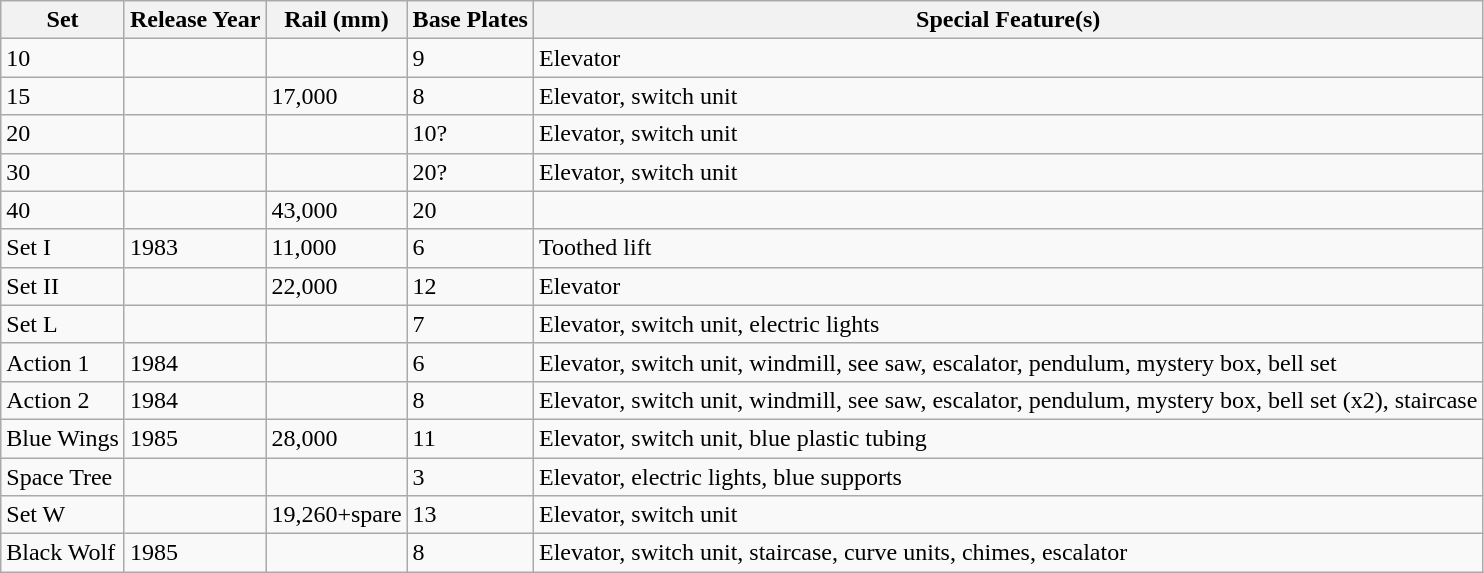<table class="wikitable sortable">
<tr>
<th>Set</th>
<th>Release Year</th>
<th>Rail (mm)</th>
<th>Base Plates</th>
<th>Special Feature(s)</th>
</tr>
<tr>
<td>10</td>
<td></td>
<td></td>
<td>9</td>
<td>Elevator</td>
</tr>
<tr>
<td>15</td>
<td></td>
<td>17,000</td>
<td>8</td>
<td>Elevator, switch unit</td>
</tr>
<tr>
<td>20</td>
<td></td>
<td></td>
<td>10?</td>
<td>Elevator, switch unit</td>
</tr>
<tr>
<td>30</td>
<td></td>
<td></td>
<td>20?</td>
<td>Elevator, switch unit</td>
</tr>
<tr>
<td>40</td>
<td></td>
<td>43,000</td>
<td>20</td>
<td></td>
</tr>
<tr>
<td>Set I</td>
<td>1983</td>
<td>11,000</td>
<td>6</td>
<td>Toothed lift</td>
</tr>
<tr>
<td>Set II</td>
<td></td>
<td>22,000</td>
<td>12</td>
<td>Elevator</td>
</tr>
<tr>
<td>Set L</td>
<td></td>
<td></td>
<td>7</td>
<td>Elevator, switch unit, electric lights</td>
</tr>
<tr>
<td>Action 1</td>
<td>1984</td>
<td></td>
<td>6</td>
<td>Elevator, switch unit, windmill, see saw, escalator, pendulum, mystery box, bell set</td>
</tr>
<tr>
<td>Action 2</td>
<td>1984</td>
<td></td>
<td>8</td>
<td>Elevator, switch unit, windmill, see saw, escalator, pendulum, mystery box, bell set (x2), staircase</td>
</tr>
<tr>
<td>Blue Wings</td>
<td>1985</td>
<td>28,000</td>
<td>11</td>
<td>Elevator, switch unit, blue plastic tubing</td>
</tr>
<tr>
<td>Space Tree</td>
<td></td>
<td></td>
<td>3</td>
<td>Elevator, electric lights, blue supports</td>
</tr>
<tr>
<td>Set W</td>
<td></td>
<td>19,260+spare</td>
<td>13</td>
<td>Elevator, switch unit</td>
</tr>
<tr>
<td>Black Wolf</td>
<td>1985</td>
<td></td>
<td>8</td>
<td>Elevator, switch unit, staircase, curve units, chimes, escalator</td>
</tr>
</table>
